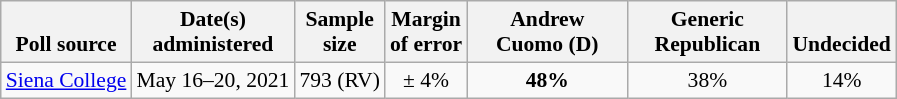<table class="wikitable" style="font-size:90%;text-align:center;">
<tr valign=bottom>
<th>Poll source</th>
<th>Date(s)<br>administered</th>
<th>Sample<br>size</th>
<th>Margin<br>of error</th>
<th style="width:100px;">Andrew<br>Cuomo (D)</th>
<th style="width:100px;">Generic<br>Republican</th>
<th>Undecided</th>
</tr>
<tr>
<td style="text-align:left;"><a href='#'>Siena College</a></td>
<td>May 16–20, 2021</td>
<td>793 (RV)</td>
<td>± 4%</td>
<td><strong>48%</strong></td>
<td>38%</td>
<td>14%</td>
</tr>
</table>
